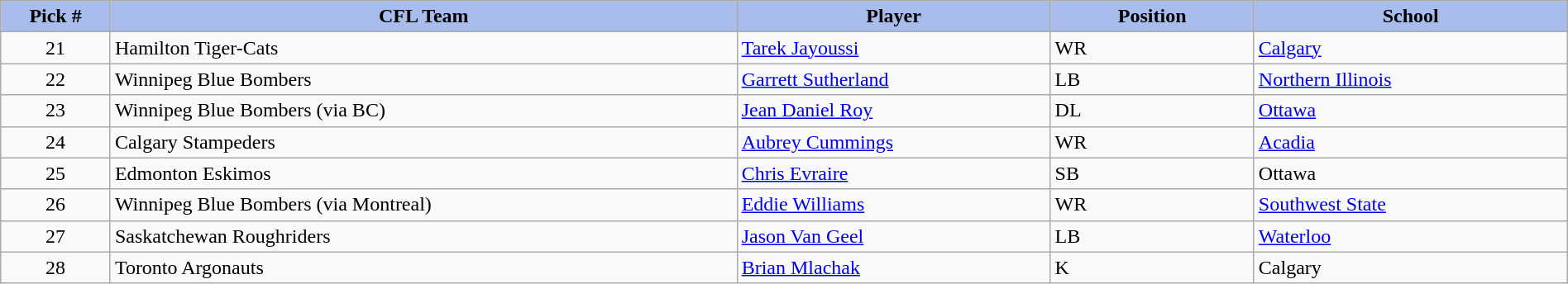<table class="wikitable" style="width: 100%">
<tr>
<th style="background:#a8bdec; width:7%;">Pick #</th>
<th style="width:40%; background:#a8bdec;">CFL Team</th>
<th style="width:20%; background:#a8bdec;">Player</th>
<th style="width:13%; background:#a8bdec;">Position</th>
<th style="width:20%; background:#a8bdec;">School</th>
</tr>
<tr>
<td align=center>21</td>
<td>Hamilton Tiger-Cats</td>
<td><a href='#'>Tarek Jayoussi</a></td>
<td>WR</td>
<td><a href='#'>Calgary</a></td>
</tr>
<tr>
<td align=center>22</td>
<td>Winnipeg Blue Bombers</td>
<td><a href='#'>Garrett Sutherland</a></td>
<td>LB</td>
<td><a href='#'>Northern Illinois</a></td>
</tr>
<tr>
<td align=center>23</td>
<td>Winnipeg Blue Bombers (via BC)</td>
<td><a href='#'>Jean Daniel Roy</a></td>
<td>DL</td>
<td><a href='#'>Ottawa</a></td>
</tr>
<tr>
<td align=center>24</td>
<td>Calgary Stampeders</td>
<td><a href='#'>Aubrey Cummings</a></td>
<td>WR</td>
<td><a href='#'>Acadia</a></td>
</tr>
<tr>
<td align=center>25</td>
<td>Edmonton Eskimos</td>
<td><a href='#'>Chris Evraire</a></td>
<td>SB</td>
<td>Ottawa</td>
</tr>
<tr>
<td align=center>26</td>
<td>Winnipeg Blue Bombers (via Montreal)</td>
<td><a href='#'>Eddie Williams</a></td>
<td>WR</td>
<td><a href='#'>Southwest State</a></td>
</tr>
<tr>
<td align=center>27</td>
<td>Saskatchewan Roughriders</td>
<td><a href='#'>Jason Van Geel</a></td>
<td>LB</td>
<td><a href='#'>Waterloo</a></td>
</tr>
<tr>
<td align=center>28</td>
<td>Toronto Argonauts</td>
<td><a href='#'>Brian Mlachak</a></td>
<td>K</td>
<td>Calgary</td>
</tr>
</table>
